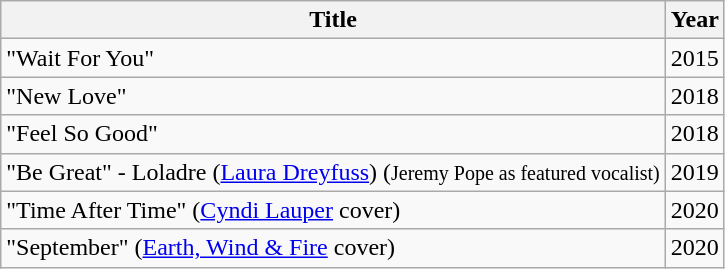<table class="wikitable">
<tr>
<th>Title</th>
<th>Year</th>
</tr>
<tr>
<td>"Wait For You"</td>
<td>2015</td>
</tr>
<tr>
<td>"New Love"</td>
<td>2018</td>
</tr>
<tr>
<td>"Feel So Good"</td>
<td>2018</td>
</tr>
<tr>
<td>"Be Great" - Loladre (<a href='#'>Laura Dreyfuss</a>) (<small>Jeremy Pope as featured vocalist)</small></td>
<td>2019</td>
</tr>
<tr>
<td>"Time After Time" (<a href='#'>Cyndi Lauper</a> cover)</td>
<td>2020</td>
</tr>
<tr>
<td>"September" (<a href='#'>Earth, Wind & Fire</a> cover)</td>
<td>2020</td>
</tr>
</table>
